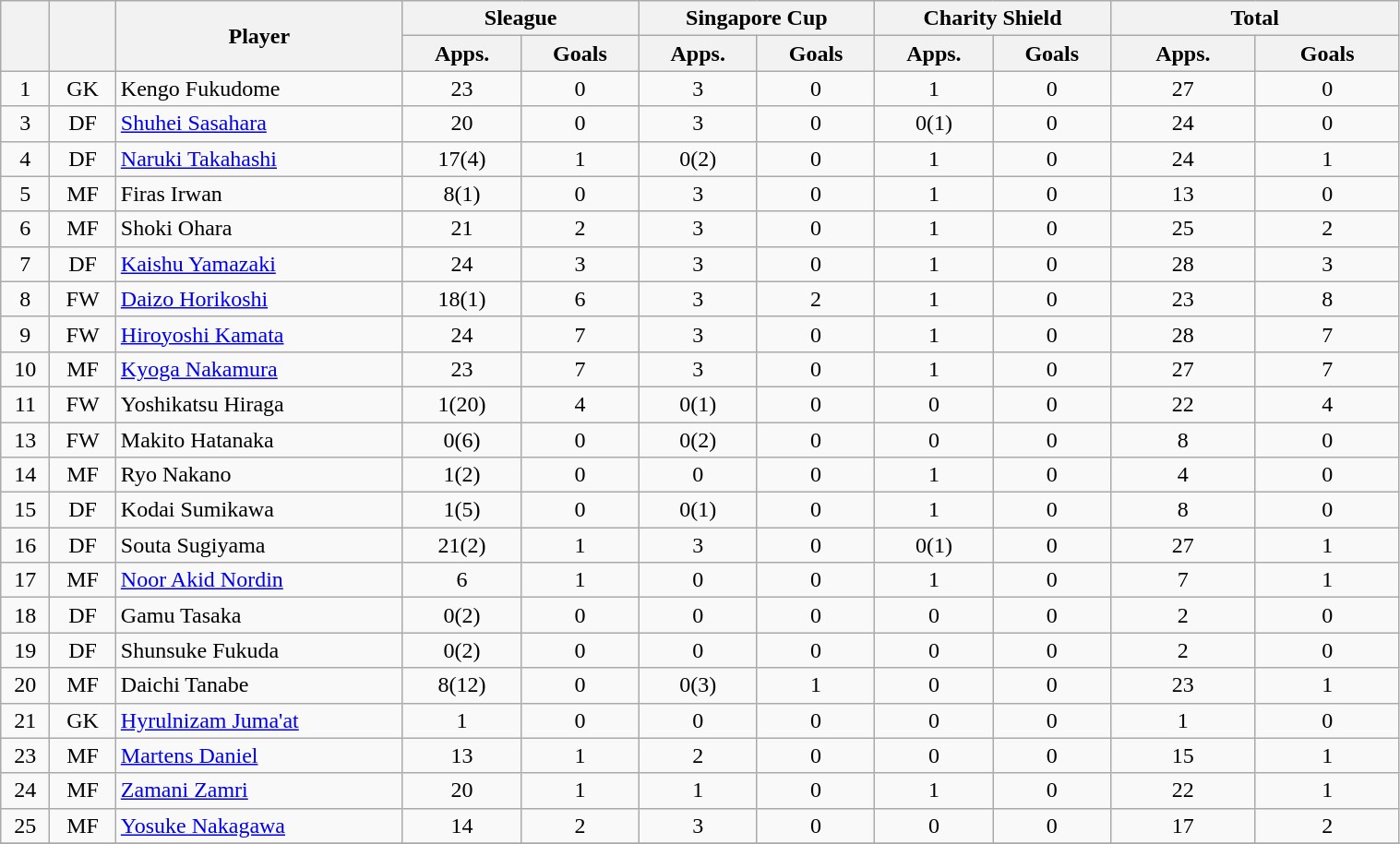<table class="wikitable" style="text-align:center; font-size:100%; width:80%;">
<tr>
<th rowspan=2></th>
<th rowspan=2></th>
<th rowspan=2 width="200">Player</th>
<th colspan=2 width="105">Sleague</th>
<th colspan=2 width="105">Singapore Cup</th>
<th colspan=2 width="105">Charity Shield</th>
<th colspan=2 width="130">Total</th>
</tr>
<tr>
<th>Apps.</th>
<th>Goals</th>
<th>Apps.</th>
<th>Goals</th>
<th>Apps.</th>
<th>Goals</th>
<th>Apps.</th>
<th>Goals</th>
</tr>
<tr>
<td>1</td>
<td>GK</td>
<td align="left"> Kengo Fukudome</td>
<td>23</td>
<td>0</td>
<td>3</td>
<td>0</td>
<td>1</td>
<td>0</td>
<td>27</td>
<td>0</td>
</tr>
<tr>
<td>3</td>
<td>DF</td>
<td align="left"> <a href='#'>Shuhei Sasahara</a></td>
<td>20</td>
<td>0</td>
<td>3</td>
<td>0</td>
<td>0(1)</td>
<td>0</td>
<td>24</td>
<td>0</td>
</tr>
<tr>
<td>4</td>
<td>DF</td>
<td align="left"> <a href='#'>Naruki Takahashi</a></td>
<td>17(4)</td>
<td>1</td>
<td>0(2)</td>
<td>0</td>
<td>1</td>
<td>0</td>
<td>24</td>
<td>1</td>
</tr>
<tr>
<td>5</td>
<td>MF</td>
<td align="left"> Firas Irwan</td>
<td>8(1)</td>
<td>0</td>
<td>3</td>
<td>0</td>
<td>1</td>
<td>0</td>
<td>13</td>
<td>0</td>
</tr>
<tr>
<td>6</td>
<td>MF</td>
<td align="left"> Shoki Ohara</td>
<td>21</td>
<td>2</td>
<td>3</td>
<td>0</td>
<td>1</td>
<td>0</td>
<td>25</td>
<td>2</td>
</tr>
<tr>
<td>7</td>
<td>DF</td>
<td align="left"> <a href='#'>Kaishu Yamazaki</a></td>
<td>24</td>
<td>3</td>
<td>3</td>
<td>0</td>
<td>1</td>
<td>0</td>
<td>28</td>
<td>3</td>
</tr>
<tr>
<td>8</td>
<td>FW</td>
<td align="left"> <a href='#'>Daizo Horikoshi</a></td>
<td>18(1)</td>
<td>6</td>
<td>3</td>
<td>2</td>
<td>1</td>
<td>0</td>
<td>23</td>
<td>8</td>
</tr>
<tr>
<td>9</td>
<td>FW</td>
<td align="left"> <a href='#'>Hiroyoshi Kamata</a></td>
<td>24</td>
<td>7</td>
<td>3</td>
<td>0</td>
<td>1</td>
<td>0</td>
<td>28</td>
<td>7</td>
</tr>
<tr>
<td>10</td>
<td>MF</td>
<td align="left"> <a href='#'>Kyoga Nakamura</a></td>
<td>23</td>
<td>7</td>
<td>3</td>
<td>0</td>
<td>1</td>
<td>0</td>
<td>27</td>
<td>7</td>
</tr>
<tr>
<td>11</td>
<td>FW</td>
<td align="left"> Yoshikatsu Hiraga</td>
<td>1(20)</td>
<td>4</td>
<td>0(1)</td>
<td>0</td>
<td>0</td>
<td>0</td>
<td>22</td>
<td>4</td>
</tr>
<tr>
<td>13</td>
<td>FW</td>
<td align="left"> Makito Hatanaka</td>
<td>0(6)</td>
<td>0</td>
<td>0(2)</td>
<td>0</td>
<td>0</td>
<td>0</td>
<td>8</td>
<td>0</td>
</tr>
<tr>
<td>14</td>
<td>MF</td>
<td align="left"> Ryo Nakano</td>
<td>1(2)</td>
<td>0</td>
<td>0</td>
<td>0</td>
<td>1</td>
<td>0</td>
<td>4</td>
<td>0</td>
</tr>
<tr>
<td>15</td>
<td>DF</td>
<td align="left"> Kodai Sumikawa</td>
<td>1(5)</td>
<td>0</td>
<td>0(1)</td>
<td>0</td>
<td>1</td>
<td>0</td>
<td>8</td>
<td>0</td>
</tr>
<tr>
<td>16</td>
<td>DF</td>
<td align="left"> Souta Sugiyama</td>
<td>21(2)</td>
<td>1</td>
<td>3</td>
<td>0</td>
<td>0(1)</td>
<td>0</td>
<td>27</td>
<td>1</td>
</tr>
<tr>
<td>17</td>
<td>MF</td>
<td align="left"> <a href='#'>Noor Akid Nordin</a></td>
<td>6</td>
<td>1</td>
<td>0</td>
<td>0</td>
<td>1</td>
<td>0</td>
<td>7</td>
<td>1</td>
</tr>
<tr>
<td>18</td>
<td>DF</td>
<td align="left"> Gamu Tasaka</td>
<td>0(2)</td>
<td>0</td>
<td>0</td>
<td>0</td>
<td>0</td>
<td>0</td>
<td>2</td>
<td>0</td>
</tr>
<tr>
<td>19</td>
<td>DF</td>
<td align="left"> Shunsuke Fukuda</td>
<td>0(2)</td>
<td>0</td>
<td>0</td>
<td>0</td>
<td>0</td>
<td>0</td>
<td>2</td>
<td>0</td>
</tr>
<tr>
<td>20</td>
<td>MF</td>
<td align="left"> Daichi Tanabe</td>
<td>8(12)</td>
<td>0</td>
<td>0(3)</td>
<td>1</td>
<td>0</td>
<td>0</td>
<td>23</td>
<td>1</td>
</tr>
<tr>
<td>21</td>
<td>GK</td>
<td align="left"> <a href='#'>Hyrulnizam Juma'at</a></td>
<td>1</td>
<td>0</td>
<td>0</td>
<td>0</td>
<td>0</td>
<td>0</td>
<td>1</td>
<td>0</td>
</tr>
<tr>
<td>23</td>
<td>MF</td>
<td align="left"> <a href='#'>Martens Daniel</a></td>
<td>13</td>
<td>1</td>
<td>2</td>
<td>0</td>
<td>0</td>
<td>0</td>
<td>15</td>
<td>1</td>
</tr>
<tr>
<td>24</td>
<td>MF</td>
<td align="left"> <a href='#'>Zamani Zamri</a></td>
<td>20</td>
<td>1</td>
<td>1</td>
<td>0</td>
<td>1</td>
<td>0</td>
<td>22</td>
<td>1</td>
</tr>
<tr>
<td>25</td>
<td>MF</td>
<td align="left"> <a href='#'>Yosuke Nakagawa</a></td>
<td>14</td>
<td>2</td>
<td>3</td>
<td>0</td>
<td>0</td>
<td>0</td>
<td>17</td>
<td>2</td>
</tr>
<tr>
</tr>
</table>
